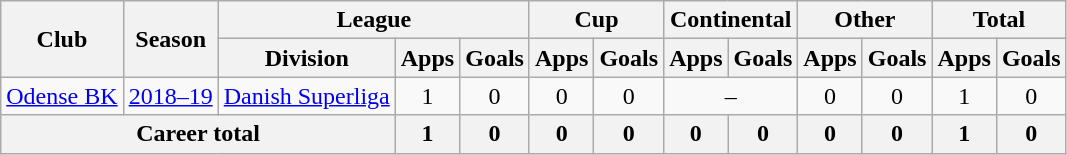<table class="wikitable" style="text-align: center">
<tr>
<th rowspan="2">Club</th>
<th rowspan="2">Season</th>
<th colspan="3">League</th>
<th colspan="2">Cup</th>
<th colspan="2">Continental</th>
<th colspan="2">Other</th>
<th colspan="2">Total</th>
</tr>
<tr>
<th>Division</th>
<th>Apps</th>
<th>Goals</th>
<th>Apps</th>
<th>Goals</th>
<th>Apps</th>
<th>Goals</th>
<th>Apps</th>
<th>Goals</th>
<th>Apps</th>
<th>Goals</th>
</tr>
<tr>
<td><a href='#'>Odense BK</a></td>
<td><a href='#'>2018–19</a></td>
<td><a href='#'>Danish Superliga</a></td>
<td>1</td>
<td>0</td>
<td>0</td>
<td>0</td>
<td colspan="2">–</td>
<td>0</td>
<td>0</td>
<td>1</td>
<td>0</td>
</tr>
<tr>
<th colspan=3>Career total</th>
<th>1</th>
<th>0</th>
<th>0</th>
<th>0</th>
<th>0</th>
<th>0</th>
<th>0</th>
<th>0</th>
<th>1</th>
<th>0</th>
</tr>
</table>
